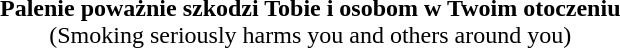<table border="0" cellspacing="8" cellpadding="0">
<tr>
<td style="text-align:center;"><div><strong>Palenie poważnie szkodzi Tobie i osobom w Twoim otoczeniu</strong></div>(Smoking seriously harms you and others around you)</td>
</tr>
</table>
